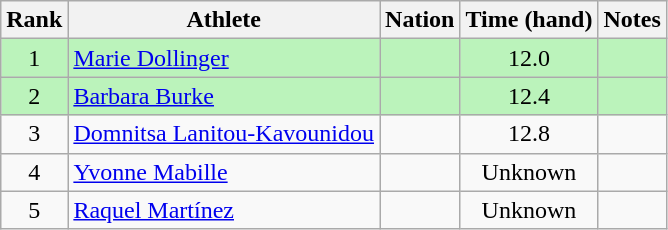<table class="wikitable sortable" style="text-align:center">
<tr>
<th>Rank</th>
<th>Athlete</th>
<th>Nation</th>
<th>Time (hand)</th>
<th>Notes</th>
</tr>
<tr bgcolor=#bbf3bb>
<td>1</td>
<td align=left><a href='#'>Marie Dollinger</a></td>
<td align=left></td>
<td>12.0</td>
<td></td>
</tr>
<tr bgcolor=#bbf3bb>
<td>2</td>
<td align=left><a href='#'>Barbara Burke</a></td>
<td align=left></td>
<td>12.4</td>
<td></td>
</tr>
<tr>
<td>3</td>
<td align=left><a href='#'>Domnitsa Lanitou-Kavounidou</a></td>
<td align=left></td>
<td>12.8</td>
<td></td>
</tr>
<tr>
<td>4</td>
<td align=left><a href='#'>Yvonne Mabille</a></td>
<td align=left></td>
<td>Unknown</td>
<td></td>
</tr>
<tr>
<td>5</td>
<td align=left><a href='#'>Raquel Martínez</a></td>
<td align=left></td>
<td>Unknown</td>
<td></td>
</tr>
</table>
